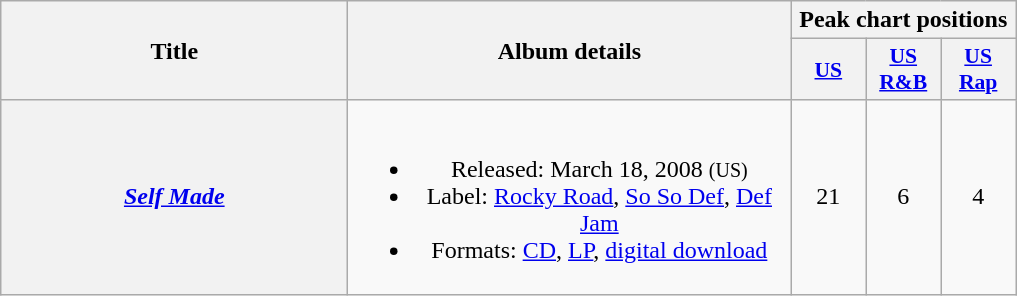<table class="wikitable plainrowheaders" style="text-align:center;">
<tr>
<th scope="col" rowspan="2" style="width:14em;">Title</th>
<th scope="col" rowspan="2" style="width:18em;">Album details</th>
<th scope="col" colspan="10">Peak chart positions</th>
</tr>
<tr>
<th scope="col" style="width:3em;font-size:90%;"><a href='#'>US</a><br></th>
<th scope="col" style="width:3em;font-size:90%;"><a href='#'>US<br>R&B</a><br></th>
<th scope="col" style="width:3em;font-size:90%;"><a href='#'>US<br>Rap</a><br></th>
</tr>
<tr>
<th scope="row"><em><a href='#'>Self Made</a></em></th>
<td><br><ul><li>Released: March 18, 2008 <small>(US)</small></li><li>Label: <a href='#'>Rocky Road</a>, <a href='#'>So So Def</a>, <a href='#'>Def Jam</a></li><li>Formats: <a href='#'>CD</a>, <a href='#'>LP</a>, <a href='#'>digital download</a></li></ul></td>
<td>21</td>
<td>6</td>
<td>4</td>
</tr>
</table>
